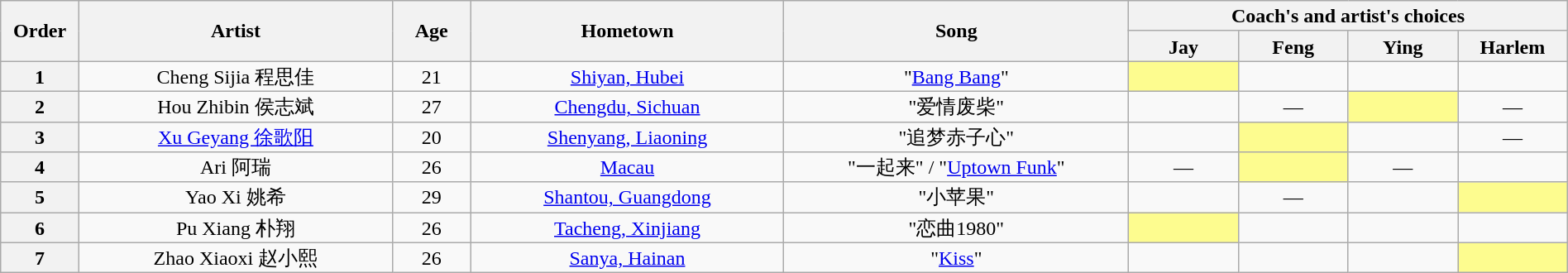<table class="wikitable" style="text-align:center; line-height:17px; width:100%;">
<tr>
<th scope="col" rowspan="2" style="width:05%;">Order</th>
<th scope="col" rowspan="2" style="width:20%;">Artist</th>
<th scope="col" rowspan="2" style="width:05%;">Age</th>
<th scope="col" rowspan="2" style="width:20%;">Hometown</th>
<th scope="col" rowspan="2" style="width:22%;">Song</th>
<th scope="col" colspan="4" style="width:28%;">Coach's and artist's choices</th>
</tr>
<tr>
<th style="width:07%;">Jay</th>
<th style="width:07%;">Feng</th>
<th style="width:07%;">Ying</th>
<th style="width:07%;">Harlem</th>
</tr>
<tr>
<th>1</th>
<td>Cheng Sijia 程思佳</td>
<td>21</td>
<td><a href='#'>Shiyan, Hubei</a></td>
<td>"<a href='#'>Bang Bang</a>"</td>
<td style="background:#fdfc8f;"><strong></strong></td>
<td><strong></strong></td>
<td><strong></strong></td>
<td><strong></strong></td>
</tr>
<tr>
<th>2</th>
<td>Hou Zhibin 侯志斌</td>
<td>27</td>
<td><a href='#'>Chengdu, Sichuan</a></td>
<td>"爱情废柴"</td>
<td><strong></strong></td>
<td>—</td>
<td style="background:#fdfc8f;"><strong></strong></td>
<td>—</td>
</tr>
<tr>
<th>3</th>
<td><a href='#'>Xu Geyang 徐歌阳</a></td>
<td>20</td>
<td><a href='#'>Shenyang, Liaoning</a></td>
<td>"追梦赤子心"</td>
<td><strong></strong></td>
<td style="background:#fdfc8f;"><strong></strong></td>
<td><strong></strong></td>
<td>—</td>
</tr>
<tr>
<th>4</th>
<td>Ari 阿瑞</td>
<td>26</td>
<td> <a href='#'>Macau</a></td>
<td>"一起来" / "<a href='#'>Uptown Funk</a>"</td>
<td>—</td>
<td style="background:#fdfc8f;"><strong></strong></td>
<td>—</td>
<td><strong></strong></td>
</tr>
<tr>
<th>5</th>
<td>Yao Xi 姚希</td>
<td>29</td>
<td><a href='#'>Shantou, Guangdong</a></td>
<td>"小苹果"</td>
<td><strong></strong></td>
<td>—</td>
<td><strong></strong></td>
<td style="background:#fdfc8f;"><strong></strong></td>
</tr>
<tr>
<th>6</th>
<td>Pu Xiang 朴翔</td>
<td>26</td>
<td><a href='#'>Tacheng, Xinjiang</a></td>
<td>"恋曲1980"</td>
<td style="background:#fdfc8f;"><strong></strong></td>
<td><strong></strong></td>
<td><strong></strong></td>
<td><strong></strong></td>
</tr>
<tr>
<th>7</th>
<td>Zhao Xiaoxi 赵小熙</td>
<td>26</td>
<td><a href='#'>Sanya, Hainan</a></td>
<td>"<a href='#'>Kiss</a>"</td>
<td><strong></strong></td>
<td><strong></strong></td>
<td><strong></strong></td>
<td style="background:#fdfc8f;"><strong></strong></td>
</tr>
</table>
